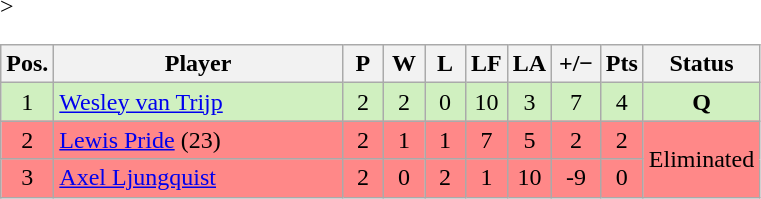<table class="wikitable" style="text-align:center; margin: 1em auto 1em auto, align:left">
<tr>
<th width=20>Pos.</th>
<th width=185>Player</th>
<th width=20>P</th>
<th width=20>W</th>
<th width=20>L</th>
<th width=20>LF</th>
<th width=20>LA</th>
<th width=25>+/−</th>
<th width=20>Pts</th>
<th width=70>Status</th>
</tr>
<tr style="background:#D0F0C0;" -->>
<td>1</td>
<td align=left> <a href='#'>Wesley van Trijp</a></td>
<td>2</td>
<td>2</td>
<td>0</td>
<td>10</td>
<td>3</td>
<td>7</td>
<td>4</td>
<td rowspan=1><strong>Q</strong></td>
</tr>
<tr style="background:#FF8888; -->">
<td>2</td>
<td align=left> <a href='#'>Lewis Pride</a> (23)</td>
<td>2</td>
<td>1</td>
<td>1</td>
<td>7</td>
<td>5</td>
<td>2</td>
<td>2</td>
<td rowspan=2>Eliminated</td>
</tr>
<tr style="background:#FF8888; -->">
<td>3</td>
<td align=left> <a href='#'>Axel Ljungquist</a></td>
<td>2</td>
<td>0</td>
<td>2</td>
<td>1</td>
<td>10</td>
<td>-9</td>
<td>0</td>
</tr>
</table>
